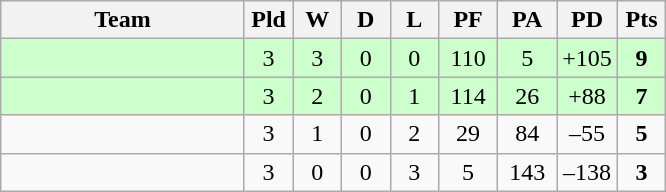<table class="wikitable" style="text-align:center;">
<tr>
<th width=155>Team</th>
<th width=25 abbr="Played">Pld</th>
<th width=25 abbr="Won">W</th>
<th width=25 abbr="Drawn">D</th>
<th width=25 abbr="Lost">L</th>
<th width=32 abbr="Points for">PF</th>
<th width=32 abbr="Points against">PA</th>
<th width=32 abbr="Points difference">PD</th>
<th width=25 abbr="Points">Pts</th>
</tr>
<tr style="background:#ccffcc">
<td align=left></td>
<td>3</td>
<td>3</td>
<td>0</td>
<td>0</td>
<td>110</td>
<td>5</td>
<td>+105</td>
<td><strong>9</strong></td>
</tr>
<tr style="background:#ccffcc">
<td align=left></td>
<td>3</td>
<td>2</td>
<td>0</td>
<td>1</td>
<td>114</td>
<td>26</td>
<td>+88</td>
<td><strong>7</strong></td>
</tr>
<tr>
<td align=left></td>
<td>3</td>
<td>1</td>
<td>0</td>
<td>2</td>
<td>29</td>
<td>84</td>
<td>–55</td>
<td><strong>5</strong></td>
</tr>
<tr>
<td align=left></td>
<td>3</td>
<td>0</td>
<td>0</td>
<td>3</td>
<td>5</td>
<td>143</td>
<td>–138</td>
<td><strong>3</strong></td>
</tr>
</table>
